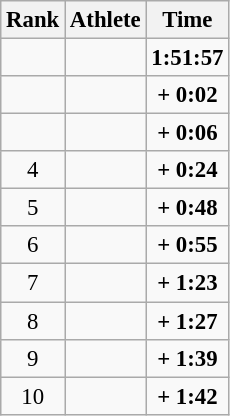<table class="wikitable" style="font-size:95%;">
<tr>
<th>Rank</th>
<th>Athlete</th>
<th>Time</th>
</tr>
<tr>
<td align="center"></td>
<td></td>
<td align="center"><strong>1:51:57</strong></td>
</tr>
<tr>
<td align="center"></td>
<td></td>
<td align="center"><strong>+ 0:02</strong></td>
</tr>
<tr>
<td align="center"></td>
<td></td>
<td align="center"><strong>+ 0:06</strong></td>
</tr>
<tr>
<td align="center">4</td>
<td></td>
<td align="center"><strong>+ 0:24</strong></td>
</tr>
<tr>
<td align="center">5</td>
<td></td>
<td align="center"><strong>+ 0:48</strong></td>
</tr>
<tr>
<td align="center">6</td>
<td></td>
<td align="center"><strong>+ 0:55</strong></td>
</tr>
<tr>
<td align="center">7</td>
<td></td>
<td align="center"><strong>+ 1:23</strong></td>
</tr>
<tr>
<td align="center">8</td>
<td></td>
<td align="center"><strong>+ 1:27</strong></td>
</tr>
<tr>
<td align="center">9</td>
<td></td>
<td align="center"><strong>+ 1:39</strong></td>
</tr>
<tr>
<td align="center">10</td>
<td></td>
<td align="center"><strong>+ 1:42</strong></td>
</tr>
</table>
